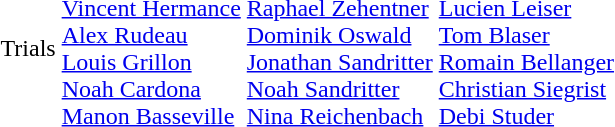<table>
<tr>
<td>Trials</td>
<td><br><a href='#'>Vincent Hermance</a><br><a href='#'>Alex Rudeau</a><br><a href='#'>Louis Grillon</a><br><a href='#'>Noah Cardona</a><br><a href='#'>Manon Basseville</a></td>
<td><br><a href='#'>Raphael Zehentner</a><br><a href='#'>Dominik Oswald</a><br><a href='#'>Jonathan Sandritter</a><br><a href='#'>Noah Sandritter</a><br><a href='#'>Nina Reichenbach</a></td>
<td><br><a href='#'>Lucien Leiser</a><br><a href='#'>Tom Blaser</a><br><a href='#'>Romain Bellanger</a><br><a href='#'>Christian Siegrist</a><br><a href='#'>Debi Studer</a></td>
</tr>
</table>
